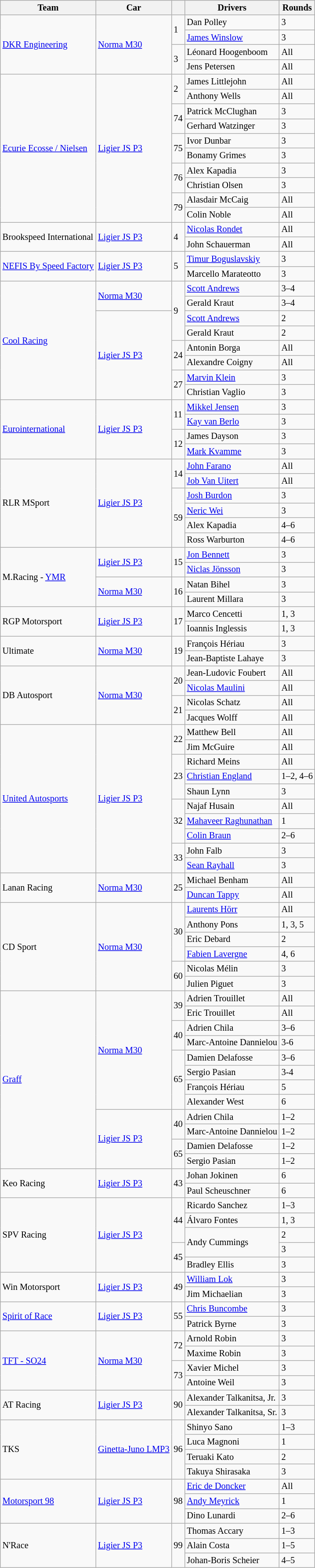<table class="wikitable" style="font-size: 85%;">
<tr>
<th>Team</th>
<th>Car</th>
<th></th>
<th>Drivers</th>
<th>Rounds</th>
</tr>
<tr>
<td rowspan=4> <a href='#'>DKR Engineering</a></td>
<td rowspan=4><a href='#'>Norma M30</a></td>
<td rowspan=2>1</td>
<td> Dan Polley</td>
<td>3</td>
</tr>
<tr>
<td> <a href='#'>James Winslow</a></td>
<td>3</td>
</tr>
<tr>
<td rowspan=2>3</td>
<td> Léonard Hoogenboom</td>
<td>All</td>
</tr>
<tr>
<td> Jens Petersen</td>
<td>All</td>
</tr>
<tr>
<td rowspan=10> <a href='#'>Ecurie Ecosse / Nielsen</a></td>
<td rowspan=10><a href='#'>Ligier JS P3</a></td>
<td rowspan=2>2</td>
<td> James Littlejohn</td>
<td>All</td>
</tr>
<tr>
<td> Anthony Wells</td>
<td>All</td>
</tr>
<tr>
<td rowspan=2>74</td>
<td> Patrick McClughan</td>
<td>3</td>
</tr>
<tr>
<td> Gerhard Watzinger</td>
<td>3</td>
</tr>
<tr>
<td rowspan=2>75</td>
<td> Ivor Dunbar</td>
<td>3</td>
</tr>
<tr>
<td> Bonamy Grimes</td>
<td>3</td>
</tr>
<tr>
<td rowspan=2>76</td>
<td> Alex Kapadia</td>
<td>3</td>
</tr>
<tr>
<td> Christian Olsen</td>
<td>3</td>
</tr>
<tr>
<td rowspan=2>79</td>
<td> Alasdair McCaig</td>
<td>All</td>
</tr>
<tr>
<td> Colin Noble</td>
<td>All</td>
</tr>
<tr>
<td rowspan=2> Brookspeed International</td>
<td rowspan=2><a href='#'>Ligier JS P3</a></td>
<td rowspan=2>4</td>
<td> <a href='#'>Nicolas Rondet</a></td>
<td>All</td>
</tr>
<tr>
<td> John Schauerman</td>
<td>All</td>
</tr>
<tr>
<td rowspan=2> <a href='#'>NEFIS By Speed Factory</a></td>
<td rowspan=2><a href='#'>Ligier JS P3</a></td>
<td rowspan=2>5</td>
<td> <a href='#'>Timur Boguslavskiy</a></td>
<td>3</td>
</tr>
<tr>
<td> Marcello Marateotto</td>
<td>3</td>
</tr>
<tr>
<td rowspan=8> <a href='#'>Cool Racing</a></td>
<td rowspan=2><a href='#'>Norma M30</a></td>
<td rowspan=4>9</td>
<td> <a href='#'>Scott Andrews</a></td>
<td>3–4</td>
</tr>
<tr>
<td> Gerald Kraut</td>
<td>3–4</td>
</tr>
<tr>
<td rowspan=6><a href='#'>Ligier JS P3</a></td>
<td> <a href='#'>Scott Andrews</a></td>
<td>2</td>
</tr>
<tr>
<td> Gerald Kraut</td>
<td>2</td>
</tr>
<tr>
<td rowspan=2>24</td>
<td> Antonin Borga</td>
<td>All</td>
</tr>
<tr>
<td> Alexandre Coigny</td>
<td>All</td>
</tr>
<tr>
<td rowspan=2>27</td>
<td> <a href='#'>Marvin Klein</a></td>
<td>3</td>
</tr>
<tr>
<td> Christian Vaglio</td>
<td>3</td>
</tr>
<tr>
<td rowspan=4> <a href='#'>Eurointernational</a></td>
<td rowspan=4><a href='#'>Ligier JS P3</a></td>
<td rowspan=2>11</td>
<td> <a href='#'>Mikkel Jensen</a></td>
<td>3</td>
</tr>
<tr>
<td> <a href='#'>Kay van Berlo</a></td>
<td>3</td>
</tr>
<tr>
<td rowspan=2>12</td>
<td> James Dayson</td>
<td>3</td>
</tr>
<tr>
<td> <a href='#'>Mark Kvamme</a></td>
<td>3</td>
</tr>
<tr>
<td rowspan=6> RLR MSport</td>
<td rowspan=6><a href='#'>Ligier JS P3</a></td>
<td rowspan=2>14</td>
<td> <a href='#'>John Farano</a></td>
<td>All</td>
</tr>
<tr>
<td> <a href='#'>Job Van Uitert</a></td>
<td>All</td>
</tr>
<tr>
<td rowspan=4>59</td>
<td> <a href='#'>Josh Burdon</a></td>
<td>3</td>
</tr>
<tr>
<td> <a href='#'>Neric Wei</a></td>
<td>3</td>
</tr>
<tr>
<td> Alex Kapadia</td>
<td>4–6</td>
</tr>
<tr>
<td> Ross Warburton</td>
<td>4–6</td>
</tr>
<tr>
<td rowspan=4> M.Racing - <a href='#'>YMR</a></td>
<td rowspan=2><a href='#'>Ligier JS P3</a></td>
<td rowspan=2>15</td>
<td> <a href='#'>Jon Bennett</a></td>
<td>3</td>
</tr>
<tr>
<td> <a href='#'>Niclas Jönsson</a></td>
<td>3</td>
</tr>
<tr>
<td rowspan=2><a href='#'>Norma M30</a></td>
<td rowspan=2>16</td>
<td> Natan Bihel</td>
<td>3</td>
</tr>
<tr>
<td> Laurent Millara</td>
<td>3</td>
</tr>
<tr>
<td rowspan=2> RGP Motorsport</td>
<td rowspan=2><a href='#'>Ligier JS P3</a></td>
<td rowspan=2>17</td>
<td> Marco Cencetti</td>
<td>1, 3</td>
</tr>
<tr>
<td> Ioannis Inglessis</td>
<td>1, 3</td>
</tr>
<tr>
<td rowspan=2> Ultimate</td>
<td rowspan=2><a href='#'>Norma M30</a></td>
<td rowspan=2>19</td>
<td> François Hériau</td>
<td>3</td>
</tr>
<tr>
<td> Jean-Baptiste Lahaye</td>
<td>3</td>
</tr>
<tr>
<td rowspan=4> DB Autosport</td>
<td rowspan=4><a href='#'>Norma M30</a></td>
<td rowspan=2>20</td>
<td> Jean-Ludovic Foubert</td>
<td>All</td>
</tr>
<tr>
<td> <a href='#'>Nicolas Maulini</a></td>
<td>All</td>
</tr>
<tr>
<td rowspan=2>21</td>
<td> Nicolas Schatz</td>
<td>All</td>
</tr>
<tr>
<td> Jacques Wolff</td>
<td>All</td>
</tr>
<tr>
<td rowspan=10> <a href='#'>United Autosports</a></td>
<td rowspan=10><a href='#'>Ligier JS P3</a></td>
<td rowspan=2>22</td>
<td> Matthew Bell</td>
<td>All</td>
</tr>
<tr>
<td> Jim McGuire</td>
<td>All</td>
</tr>
<tr>
<td rowspan=3>23</td>
<td> Richard Meins</td>
<td>All</td>
</tr>
<tr>
<td> <a href='#'>Christian England</a></td>
<td>1–2, 4–6</td>
</tr>
<tr>
<td> Shaun Lynn</td>
<td>3</td>
</tr>
<tr>
<td rowspan=3>32</td>
<td> Najaf Husain</td>
<td>All</td>
</tr>
<tr>
<td> <a href='#'>Mahaveer Raghunathan</a></td>
<td>1</td>
</tr>
<tr>
<td> <a href='#'>Colin Braun</a></td>
<td>2–6</td>
</tr>
<tr>
<td rowspan=2>33</td>
<td> John Falb</td>
<td>3</td>
</tr>
<tr>
<td> <a href='#'>Sean Rayhall</a></td>
<td>3</td>
</tr>
<tr>
<td rowspan=2> Lanan Racing</td>
<td rowspan=2><a href='#'>Norma M30</a></td>
<td rowspan=2>25</td>
<td> Michael Benham</td>
<td>All</td>
</tr>
<tr>
<td> <a href='#'>Duncan Tappy</a></td>
<td>All</td>
</tr>
<tr>
<td rowspan=6> CD Sport</td>
<td rowspan=6><a href='#'>Norma M30</a></td>
<td rowspan=4>30</td>
<td> <a href='#'>Laurents Hörr</a></td>
<td>All</td>
</tr>
<tr>
<td> Anthony Pons</td>
<td>1, 3, 5</td>
</tr>
<tr>
<td> Eric Debard</td>
<td>2</td>
</tr>
<tr>
<td> <a href='#'>Fabien Lavergne</a></td>
<td>4, 6</td>
</tr>
<tr>
<td rowspan=2>60</td>
<td> Nicolas Mélin</td>
<td>3</td>
</tr>
<tr>
<td> Julien Piguet</td>
<td>3</td>
</tr>
<tr>
<td rowspan=12> <a href='#'>Graff</a></td>
<td rowspan=8><a href='#'>Norma M30</a></td>
<td rowspan=2>39</td>
<td> Adrien Trouillet</td>
<td>All</td>
</tr>
<tr>
<td> Eric Trouillet</td>
<td>All</td>
</tr>
<tr>
<td rowspan=2>40</td>
<td> Adrien Chila</td>
<td>3–6</td>
</tr>
<tr>
<td> Marc-Antoine Dannielou</td>
<td>3-6</td>
</tr>
<tr>
<td rowspan=4>65</td>
<td> Damien Delafosse</td>
<td>3–6</td>
</tr>
<tr>
<td> Sergio Pasian</td>
<td>3-4</td>
</tr>
<tr>
<td> François Hériau</td>
<td>5</td>
</tr>
<tr>
<td> Alexander West</td>
<td>6</td>
</tr>
<tr>
<td rowspan=4><a href='#'>Ligier JS P3</a></td>
<td rowspan=2>40</td>
<td> Adrien Chila</td>
<td>1–2</td>
</tr>
<tr>
<td> Marc-Antoine Dannielou</td>
<td>1–2</td>
</tr>
<tr>
<td rowspan=2>65</td>
<td> Damien Delafosse</td>
<td>1–2</td>
</tr>
<tr>
<td> Sergio Pasian</td>
<td>1–2</td>
</tr>
<tr>
<td rowspan=2> Keo Racing</td>
<td rowspan=2><a href='#'>Ligier JS P3</a></td>
<td rowspan=2>43</td>
<td> Johan Jokinen</td>
<td>6</td>
</tr>
<tr>
<td> Paul Scheuschner</td>
<td>6</td>
</tr>
<tr>
<td rowspan=5> SPV Racing</td>
<td rowspan=5><a href='#'>Ligier JS P3</a></td>
<td rowspan=3>44</td>
<td> Ricardo Sanchez</td>
<td>1–3</td>
</tr>
<tr>
<td> Álvaro Fontes</td>
<td>1, 3</td>
</tr>
<tr>
<td rowspan="2"> Andy Cummings</td>
<td>2</td>
</tr>
<tr>
<td rowspan=2>45</td>
<td>3</td>
</tr>
<tr>
<td> Bradley Ellis</td>
<td>3</td>
</tr>
<tr>
<td rowspan=2> Win Motorsport</td>
<td rowspan=2><a href='#'>Ligier JS P3</a></td>
<td rowspan=2>49</td>
<td> <a href='#'>William Lok</a></td>
<td>3</td>
</tr>
<tr>
<td> Jim Michaelian</td>
<td>3</td>
</tr>
<tr>
<td rowspan=2> <a href='#'>Spirit of Race</a></td>
<td rowspan=2><a href='#'>Ligier JS P3</a></td>
<td rowspan=2>55</td>
<td> <a href='#'>Chris Buncombe</a></td>
<td>3</td>
</tr>
<tr>
<td> Patrick Byrne</td>
<td>3</td>
</tr>
<tr>
<td rowspan=4> <a href='#'>TFT - SO24</a></td>
<td rowspan=4><a href='#'>Norma M30</a></td>
<td rowspan=2>72</td>
<td> Arnold Robin</td>
<td>3</td>
</tr>
<tr>
<td> Maxime Robin</td>
<td>3</td>
</tr>
<tr>
<td rowspan=2>73</td>
<td> Xavier Michel</td>
<td>3</td>
</tr>
<tr>
<td> Antoine Weil</td>
<td>3</td>
</tr>
<tr>
<td rowspan=2> AT Racing</td>
<td rowspan=2><a href='#'>Ligier JS P3</a></td>
<td rowspan=2>90</td>
<td> Alexander Talkanitsa, Jr.</td>
<td>3</td>
</tr>
<tr>
<td> Alexander Talkanitsa, Sr.</td>
<td>3</td>
</tr>
<tr>
<td rowspan=4> TKS</td>
<td rowspan=4><a href='#'>Ginetta-Juno LMP3</a></td>
<td rowspan=4>96</td>
<td> Shinyo Sano</td>
<td>1–3</td>
</tr>
<tr>
<td> Luca Magnoni</td>
<td>1</td>
</tr>
<tr>
<td> Teruaki Kato</td>
<td>2</td>
</tr>
<tr>
<td> Takuya Shirasaka</td>
<td>3</td>
</tr>
<tr>
<td rowspan=3> <a href='#'>Motorsport 98</a></td>
<td rowspan=3><a href='#'>Ligier JS P3</a></td>
<td rowspan=3>98</td>
<td> <a href='#'>Eric de Doncker</a></td>
<td>All</td>
</tr>
<tr>
<td> <a href='#'>Andy Meyrick</a></td>
<td>1</td>
</tr>
<tr>
<td> Dino Lunardi</td>
<td>2–6</td>
</tr>
<tr>
<td rowspan=3> N'Race</td>
<td rowspan=3><a href='#'>Ligier JS P3</a></td>
<td rowspan=3>99</td>
<td> Thomas Accary</td>
<td>1–3</td>
</tr>
<tr>
<td> Alain Costa</td>
<td>1–5</td>
</tr>
<tr>
<td> Johan-Boris Scheier</td>
<td>4–5</td>
</tr>
</table>
